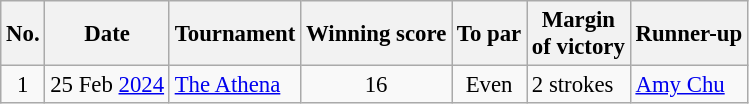<table class="wikitable" style="font-size:95%;">
<tr>
<th>No.</th>
<th>Date</th>
<th>Tournament</th>
<th>Winning score</th>
<th>To par</th>
<th>Margin<br>of victory</th>
<th>Runner-up</th>
</tr>
<tr>
<td align=center>1</td>
<td align=right>25 Feb <a href='#'>2024</a></td>
<td><a href='#'>The Athena</a></td>
<td align=center>16 </td>
<td align=center>Even</td>
<td>2 strokes</td>
<td> <a href='#'>Amy Chu</a></td>
</tr>
</table>
